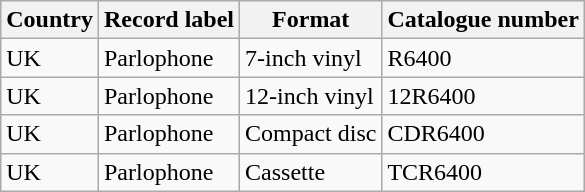<table class="wikitable">
<tr>
<th>Country</th>
<th>Record label</th>
<th>Format</th>
<th>Catalogue number</th>
</tr>
<tr>
<td>UK</td>
<td>Parlophone</td>
<td>7-inch vinyl</td>
<td>R6400</td>
</tr>
<tr>
<td>UK</td>
<td>Parlophone</td>
<td>12-inch vinyl</td>
<td>12R6400</td>
</tr>
<tr>
<td>UK</td>
<td>Parlophone</td>
<td>Compact disc</td>
<td>CDR6400</td>
</tr>
<tr>
<td>UK</td>
<td>Parlophone</td>
<td>Cassette</td>
<td>TCR6400</td>
</tr>
</table>
